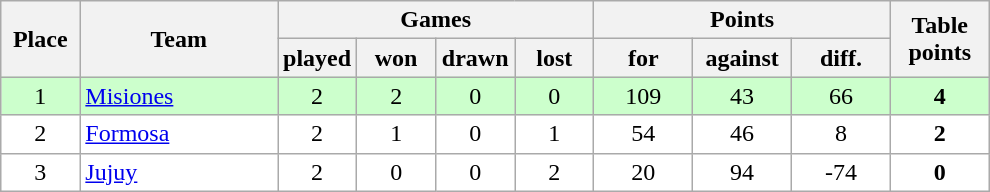<table class="wikitable">
<tr>
<th rowspan=2 width="8%">Place</th>
<th rowspan=2 width="20%">Team</th>
<th colspan=4 width="32%">Games</th>
<th colspan=3 width="30%">Points</th>
<th rowspan=2 width="10%">Table<br>points</th>
</tr>
<tr>
<th width="8%">played</th>
<th width="8%">won</th>
<th width="8%">drawn</th>
<th width="8%">lost</th>
<th width="10%">for</th>
<th width="10%">against</th>
<th width="10%">diff.</th>
</tr>
<tr align=center style="background: #ccffcc;">
<td>1</td>
<td align=left><a href='#'>Misiones</a></td>
<td>2</td>
<td>2</td>
<td>0</td>
<td>0</td>
<td>109</td>
<td>43</td>
<td>66</td>
<td><strong>4</strong></td>
</tr>
<tr align=center style="background: #ffffff;">
<td>2</td>
<td align=left><a href='#'>Formosa</a></td>
<td>2</td>
<td>1</td>
<td>0</td>
<td>1</td>
<td>54</td>
<td>46</td>
<td>8</td>
<td><strong>2</strong></td>
</tr>
<tr align=center style="background: #ffffff;">
<td>3</td>
<td align=left><a href='#'>Jujuy</a></td>
<td>2</td>
<td>0</td>
<td>0</td>
<td>2</td>
<td>20</td>
<td>94</td>
<td>-74</td>
<td><strong>0</strong></td>
</tr>
</table>
